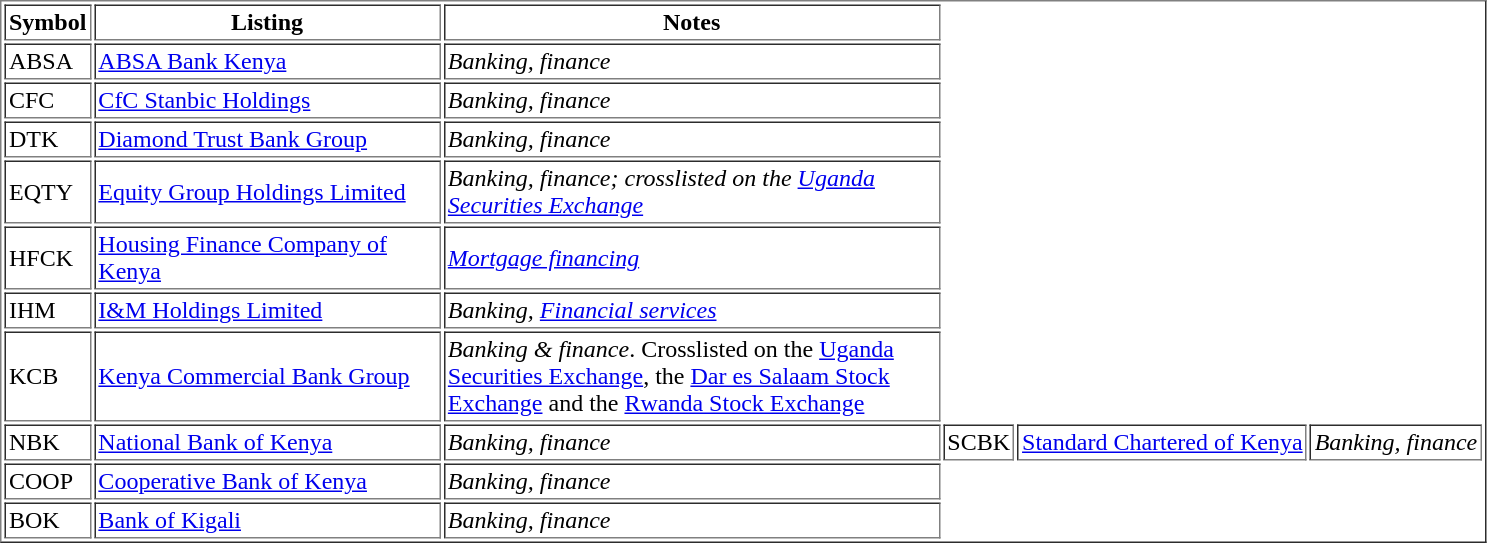<table border="1" cellpadding="2">
<tr>
<th width="50">Symbol</th>
<th width="225">Listing</th>
<th width="325">Notes</th>
</tr>
<tr>
<td>ABSA</td>
<td><a href='#'>ABSA Bank Kenya</a></td>
<td><em>Banking, finance</em></td>
</tr>
<tr>
<td>CFC</td>
<td><a href='#'>CfC Stanbic Holdings</a></td>
<td><em>Banking, finance</em></td>
</tr>
<tr>
<td>DTK</td>
<td><a href='#'>Diamond Trust Bank Group</a></td>
<td><em>Banking, finance</em></td>
</tr>
<tr>
<td>EQTY</td>
<td><a href='#'>Equity Group Holdings Limited</a></td>
<td><em>Banking, finance; crosslisted on the <a href='#'>Uganda Securities Exchange</a></em></td>
</tr>
<tr>
<td>HFCK</td>
<td><a href='#'>Housing Finance Company of Kenya</a></td>
<td><em><a href='#'>Mortgage financing</a></em></td>
</tr>
<tr>
<td>IHM</td>
<td><a href='#'>I&M Holdings Limited</a></td>
<td><em>Banking, <a href='#'>Financial services</a></em></td>
</tr>
<tr>
<td>KCB</td>
<td><a href='#'>Kenya Commercial Bank Group</a></td>
<td><em>Banking & finance</em>. Crosslisted on the <a href='#'>Uganda Securities Exchange</a>, the <a href='#'>Dar es Salaam Stock Exchange</a> and the <a href='#'>Rwanda Stock Exchange</a></td>
</tr>
<tr>
<td>NBK</td>
<td><a href='#'>National Bank of Kenya</a></td>
<td><em>Banking, finance</em></td>
<td>SCBK</td>
<td><a href='#'>Standard Chartered of Kenya</a></td>
<td><em>Banking, finance</em></td>
</tr>
<tr B>
<td>COOP</td>
<td><a href='#'>Cooperative Bank of Kenya</a></td>
<td><em>Banking, finance</em></td>
</tr>
<tr>
<td>BOK</td>
<td><a href='#'>Bank of Kigali</a></td>
<td><em>Banking, finance</em></td>
</tr>
</table>
